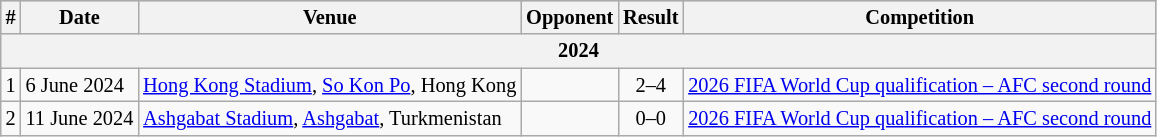<table class="wikitable collapsible collapsed" style="font-size:85%; text-align: left;">
<tr bgcolor="#CCCCCC" align="center">
<th>#</th>
<th>Date</th>
<th>Venue</th>
<th>Opponent</th>
<th>Result</th>
<th>Competition</th>
</tr>
<tr>
<th colspan="6">2024</th>
</tr>
<tr>
<td>1</td>
<td>6 June 2024</td>
<td><a href='#'>Hong Kong Stadium</a>, <a href='#'>So Kon Po</a>, Hong Kong</td>
<td></td>
<td align=center>2–4</td>
<td><a href='#'>2026 FIFA World Cup qualification – AFC second round</a></td>
</tr>
<tr>
<td>2</td>
<td>11 June 2024</td>
<td><a href='#'>Ashgabat Stadium</a>, <a href='#'>Ashgabat</a>, Turkmenistan</td>
<td></td>
<td align=center>0–0</td>
<td><a href='#'>2026 FIFA World Cup qualification – AFC second round</a></td>
</tr>
</table>
